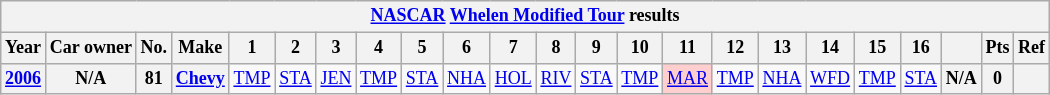<table class="wikitable" style="text-align:center; font-size:75%">
<tr>
<th colspan=38><a href='#'>NASCAR</a> <a href='#'>Whelen Modified Tour</a> results</th>
</tr>
<tr>
<th>Year</th>
<th>Car owner</th>
<th>No.</th>
<th>Make</th>
<th>1</th>
<th>2</th>
<th>3</th>
<th>4</th>
<th>5</th>
<th>6</th>
<th>7</th>
<th>8</th>
<th>9</th>
<th>10</th>
<th>11</th>
<th>12</th>
<th>13</th>
<th>14</th>
<th>15</th>
<th>16</th>
<th></th>
<th>Pts</th>
<th>Ref</th>
</tr>
<tr>
<th><a href='#'>2006</a></th>
<th>N/A</th>
<th>81</th>
<th><a href='#'>Chevy</a></th>
<td><a href='#'>TMP</a></td>
<td><a href='#'>STA</a></td>
<td><a href='#'>JEN</a></td>
<td><a href='#'>TMP</a></td>
<td><a href='#'>STA</a></td>
<td><a href='#'>NHA</a></td>
<td><a href='#'>HOL</a></td>
<td><a href='#'>RIV</a></td>
<td><a href='#'>STA</a></td>
<td><a href='#'>TMP</a></td>
<td style="background:#FFCFCF;"><a href='#'>MAR</a><br></td>
<td><a href='#'>TMP</a></td>
<td><a href='#'>NHA</a></td>
<td><a href='#'>WFD</a></td>
<td><a href='#'>TMP</a></td>
<td><a href='#'>STA</a></td>
<th>N/A</th>
<th>0</th>
<th></th>
</tr>
</table>
